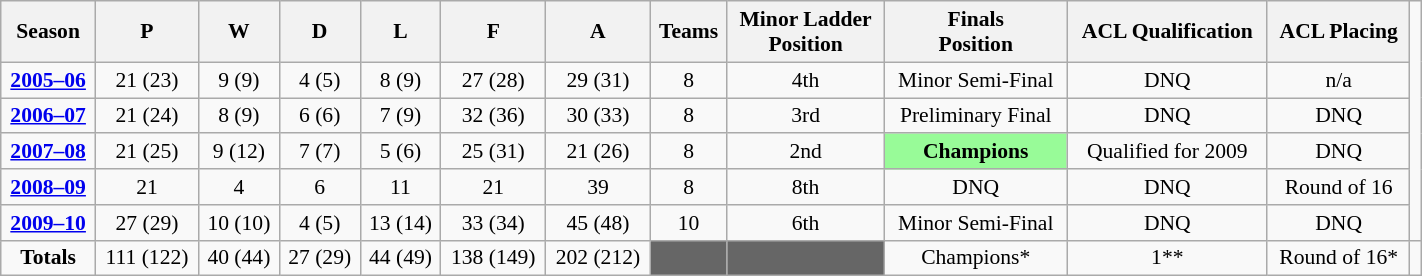<table class="wikitable" style="text-align:center; font-size:90%;width:75%; text-align:center">
<tr>
<th>Season</th>
<th>P</th>
<th>W</th>
<th>D</th>
<th>L</th>
<th>F</th>
<th>A</th>
<th>Teams</th>
<th>Minor Ladder<br>Position</th>
<th>Finals<br>Position</th>
<th>ACL Qualification</th>
<th>ACL Placing</th>
</tr>
<tr --->
<td><strong><a href='#'>2005–06</a></strong></td>
<td>21 (23)</td>
<td>9 (9)</td>
<td>4 (5)</td>
<td>8 (9)</td>
<td>27 (28)</td>
<td>29 (31)</td>
<td>8</td>
<td>4th</td>
<td>Minor Semi-Final</td>
<td>DNQ</td>
<td>n/a</td>
</tr>
<tr --->
<td><strong><a href='#'>2006–07</a></strong></td>
<td>21 (24)</td>
<td>8 (9)</td>
<td>6 (6)</td>
<td>7 (9)</td>
<td>32 (36)</td>
<td>30 (33)</td>
<td>8</td>
<td>3rd</td>
<td>Preliminary Final</td>
<td>DNQ</td>
<td>DNQ</td>
</tr>
<tr --->
<td><strong><a href='#'>2007–08</a></strong></td>
<td>21 (25)</td>
<td>9 (12)</td>
<td>7 (7)</td>
<td>5 (6)</td>
<td>25 (31)</td>
<td>21 (26)</td>
<td>8</td>
<td>2nd</td>
<td bgcolor="#98FB98"><strong>Champions</strong></td>
<td>Qualified for 2009</td>
<td>DNQ</td>
</tr>
<tr --->
<td><strong><a href='#'>2008–09</a></strong></td>
<td>21</td>
<td>4</td>
<td>6</td>
<td>11</td>
<td>21</td>
<td>39</td>
<td>8</td>
<td>8th</td>
<td>DNQ</td>
<td>DNQ</td>
<td>Round of 16</td>
</tr>
<tr --->
<td><strong><a href='#'>2009–10</a></strong></td>
<td>27 (29)</td>
<td>10 (10)</td>
<td>4 (5)</td>
<td>13 (14)</td>
<td>33 (34)</td>
<td>45 (48)</td>
<td>10</td>
<td>6th</td>
<td>Minor Semi-Final</td>
<td>DNQ</td>
<td>DNQ</td>
</tr>
<tr --->
<td><strong>Totals</strong></td>
<td>111 (122)</td>
<td>40 (44)</td>
<td>27 (29)</td>
<td>44 (49)</td>
<td>138 (149)</td>
<td>202 (212)</td>
<td bgcolor="#666666"></td>
<td bgcolor="#666666"></td>
<td>Champions*</td>
<td>1**</td>
<td>Round of 16*</td>
<td></td>
</tr>
</table>
